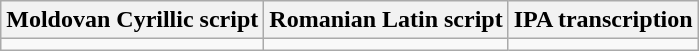<table class="wikitable">
<tr>
<th>Moldovan Cyrillic script<br></th>
<th>Romanian Latin script<br></th>
<th>IPA transcription<br></th>
</tr>
<tr style="vertical-align:top;text-align:center;white-space:nowrap;">
<td></td>
<td></td>
<td></td>
</tr>
</table>
